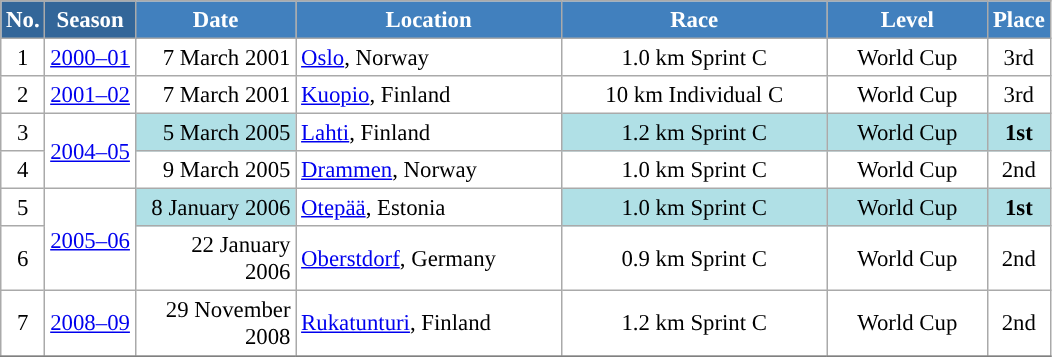<table class="wikitable sortable" style="font-size:95%; text-align:center; border:grey solid 1px; border-collapse:collapse; background:#ffffff;">
<tr style="background:#efefef;">
<th style="background-color:#369; color:white;">No.</th>
<th style="background-color:#369; color:white;">Season</th>
<th style="background-color:#4180be; color:white; width:100px;">Date</th>
<th style="background-color:#4180be; color:white; width:170px;">Location</th>
<th style="background-color:#4180be; color:white; width:170px;">Race</th>
<th style="background-color:#4180be; color:white; width:100px;">Level</th>
<th style="background-color:#4180be; color:white;">Place</th>
</tr>
<tr>
<td align=center>1</td>
<td rowspan=1 align=center><a href='#'>2000–01</a></td>
<td align=right>7 March 2001</td>
<td align=left> <a href='#'>Oslo</a>, Norway</td>
<td>1.0 km Sprint C</td>
<td>World Cup</td>
<td>3rd</td>
</tr>
<tr>
<td align=center>2</td>
<td rowspan=1 align=center><a href='#'>2001–02</a></td>
<td align=right>7 March 2001</td>
<td align=left> <a href='#'>Kuopio</a>, Finland</td>
<td>10 km Individual C</td>
<td>World Cup</td>
<td>3rd</td>
</tr>
<tr>
<td align=center>3</td>
<td rowspan=2 align=center><a href='#'>2004–05</a></td>
<td bgcolor="#BOEOE6" align=right>5 March 2005</td>
<td align=left> <a href='#'>Lahti</a>, Finland</td>
<td bgcolor="#BOEOE6">1.2 km Sprint C</td>
<td bgcolor="#BOEOE6">World Cup</td>
<td bgcolor="#BOEOE6"><strong>1st</strong></td>
</tr>
<tr>
<td align=center>4</td>
<td align=right>9 March 2005</td>
<td align=left> <a href='#'>Drammen</a>, Norway</td>
<td>1.0 km Sprint C</td>
<td>World Cup</td>
<td>2nd</td>
</tr>
<tr>
<td align=center>5</td>
<td rowspan=2 align=center><a href='#'>2005–06</a></td>
<td bgcolor="#BOEOE6" align=right>8 January 2006</td>
<td align=left> <a href='#'>Otepää</a>, Estonia</td>
<td bgcolor="#BOEOE6">1.0 km Sprint C</td>
<td bgcolor="#BOEOE6">World Cup</td>
<td bgcolor="#BOEOE6"><strong>1st</strong></td>
</tr>
<tr>
<td align=center>6</td>
<td align=right>22 January 2006</td>
<td align=left> <a href='#'>Oberstdorf</a>, Germany</td>
<td>0.9 km Sprint C</td>
<td>World Cup</td>
<td>2nd</td>
</tr>
<tr>
<td align=center>7</td>
<td rowspan=1 align=center><a href='#'>2008–09</a></td>
<td align=right>29 November 2008</td>
<td align=left> <a href='#'>Rukatunturi</a>, Finland</td>
<td>1.2 km Sprint C</td>
<td>World Cup</td>
<td>2nd</td>
</tr>
<tr>
</tr>
</table>
